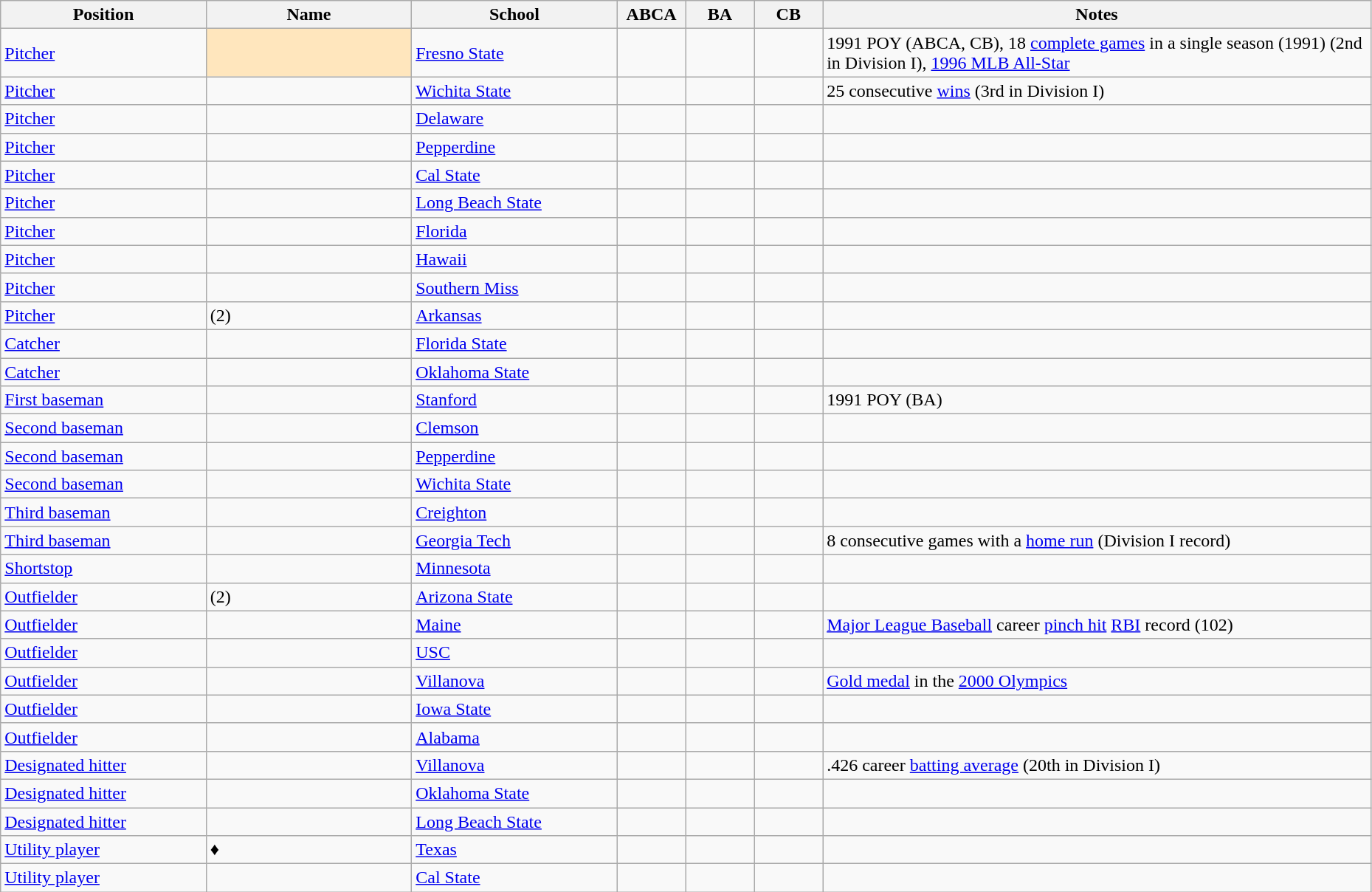<table class="wikitable sortable" style="width:98%;">
<tr>
<th width=15%>Position</th>
<th width=15%>Name</th>
<th width=15%>School</th>
<th width=5%>ABCA</th>
<th width=5%>BA</th>
<th width=5%>CB</th>
<th width=40% class="unsortable">Notes</th>
</tr>
<tr>
<td><a href='#'>Pitcher</a></td>
<td style="background-color:#FFE6BD"></td>
<td><a href='#'>Fresno State</a></td>
<td></td>
<td></td>
<td></td>
<td>1991 POY (ABCA, CB), 18 <a href='#'>complete games</a> in a single season (1991) (2nd in Division I), <a href='#'>1996 MLB All-Star</a></td>
</tr>
<tr>
<td><a href='#'>Pitcher</a></td>
<td></td>
<td><a href='#'>Wichita State</a></td>
<td></td>
<td></td>
<td></td>
<td>25 consecutive <a href='#'>wins</a> (3rd in Division I)</td>
</tr>
<tr>
<td><a href='#'>Pitcher</a></td>
<td></td>
<td><a href='#'>Delaware</a></td>
<td></td>
<td></td>
<td></td>
<td></td>
</tr>
<tr>
<td><a href='#'>Pitcher</a></td>
<td></td>
<td><a href='#'>Pepperdine</a></td>
<td></td>
<td></td>
<td></td>
<td></td>
</tr>
<tr>
<td><a href='#'>Pitcher</a></td>
<td></td>
<td><a href='#'>Cal State</a></td>
<td></td>
<td></td>
<td></td>
<td></td>
</tr>
<tr>
<td><a href='#'>Pitcher</a></td>
<td></td>
<td><a href='#'>Long Beach State</a></td>
<td></td>
<td></td>
<td></td>
<td></td>
</tr>
<tr>
<td><a href='#'>Pitcher</a></td>
<td></td>
<td><a href='#'>Florida</a></td>
<td></td>
<td></td>
<td></td>
<td></td>
</tr>
<tr>
<td><a href='#'>Pitcher</a></td>
<td></td>
<td><a href='#'>Hawaii</a></td>
<td></td>
<td></td>
<td></td>
<td></td>
</tr>
<tr>
<td><a href='#'>Pitcher</a></td>
<td></td>
<td><a href='#'>Southern Miss</a></td>
<td></td>
<td></td>
<td></td>
<td></td>
</tr>
<tr>
<td><a href='#'>Pitcher</a></td>
<td> (2)</td>
<td><a href='#'>Arkansas</a></td>
<td></td>
<td></td>
<td></td>
<td></td>
</tr>
<tr>
<td><a href='#'>Catcher</a></td>
<td></td>
<td><a href='#'>Florida State</a></td>
<td></td>
<td></td>
<td></td>
<td></td>
</tr>
<tr>
<td><a href='#'>Catcher</a></td>
<td></td>
<td><a href='#'>Oklahoma State</a></td>
<td></td>
<td></td>
<td></td>
<td></td>
</tr>
<tr>
<td><a href='#'>First baseman</a></td>
<td></td>
<td><a href='#'>Stanford</a></td>
<td></td>
<td></td>
<td></td>
<td>1991 POY (BA)</td>
</tr>
<tr>
<td><a href='#'>Second baseman</a></td>
<td></td>
<td><a href='#'>Clemson</a></td>
<td></td>
<td></td>
<td></td>
<td></td>
</tr>
<tr>
<td><a href='#'>Second baseman</a></td>
<td></td>
<td><a href='#'>Pepperdine</a></td>
<td></td>
<td></td>
<td></td>
<td></td>
</tr>
<tr>
<td><a href='#'>Second baseman</a></td>
<td></td>
<td><a href='#'>Wichita State</a></td>
<td></td>
<td></td>
<td></td>
<td></td>
</tr>
<tr>
<td><a href='#'>Third baseman</a></td>
<td></td>
<td><a href='#'>Creighton</a></td>
<td></td>
<td></td>
<td></td>
<td></td>
</tr>
<tr>
<td><a href='#'>Third baseman</a></td>
<td></td>
<td><a href='#'>Georgia Tech</a></td>
<td></td>
<td></td>
<td></td>
<td>8 consecutive games with a <a href='#'>home run</a> (Division I record)</td>
</tr>
<tr>
<td><a href='#'>Shortstop</a></td>
<td></td>
<td><a href='#'>Minnesota</a></td>
<td></td>
<td></td>
<td></td>
<td></td>
</tr>
<tr>
<td><a href='#'>Outfielder</a></td>
<td> (2)</td>
<td><a href='#'>Arizona State</a></td>
<td></td>
<td></td>
<td></td>
<td></td>
</tr>
<tr>
<td><a href='#'>Outfielder</a></td>
<td></td>
<td><a href='#'>Maine</a></td>
<td></td>
<td></td>
<td></td>
<td><a href='#'>Major League Baseball</a> career <a href='#'>pinch hit</a> <a href='#'>RBI</a> record (102)</td>
</tr>
<tr>
<td><a href='#'>Outfielder</a></td>
<td></td>
<td><a href='#'>USC</a></td>
<td></td>
<td></td>
<td></td>
<td></td>
</tr>
<tr>
<td><a href='#'>Outfielder</a></td>
<td></td>
<td><a href='#'>Villanova</a></td>
<td></td>
<td></td>
<td></td>
<td><a href='#'>Gold medal</a> in the <a href='#'>2000 Olympics</a></td>
</tr>
<tr>
<td><a href='#'>Outfielder</a></td>
<td></td>
<td><a href='#'>Iowa State</a></td>
<td></td>
<td></td>
<td></td>
<td></td>
</tr>
<tr>
<td><a href='#'>Outfielder</a></td>
<td></td>
<td><a href='#'>Alabama</a></td>
<td></td>
<td></td>
<td></td>
<td></td>
</tr>
<tr>
<td><a href='#'>Designated hitter</a></td>
<td></td>
<td><a href='#'>Villanova</a></td>
<td></td>
<td></td>
<td></td>
<td>.426 career <a href='#'>batting average</a> (20th in Division I)</td>
</tr>
<tr>
<td><a href='#'>Designated hitter</a></td>
<td></td>
<td><a href='#'>Oklahoma State</a></td>
<td></td>
<td></td>
<td></td>
<td></td>
</tr>
<tr>
<td><a href='#'>Designated hitter</a></td>
<td></td>
<td><a href='#'>Long Beach State</a></td>
<td></td>
<td></td>
<td></td>
<td></td>
</tr>
<tr>
<td><a href='#'>Utility player</a></td>
<td> ♦</td>
<td><a href='#'>Texas</a></td>
<td></td>
<td></td>
<td></td>
<td></td>
</tr>
<tr>
<td><a href='#'>Utility player</a></td>
<td></td>
<td><a href='#'>Cal State</a></td>
<td></td>
<td></td>
<td></td>
<td></td>
</tr>
</table>
